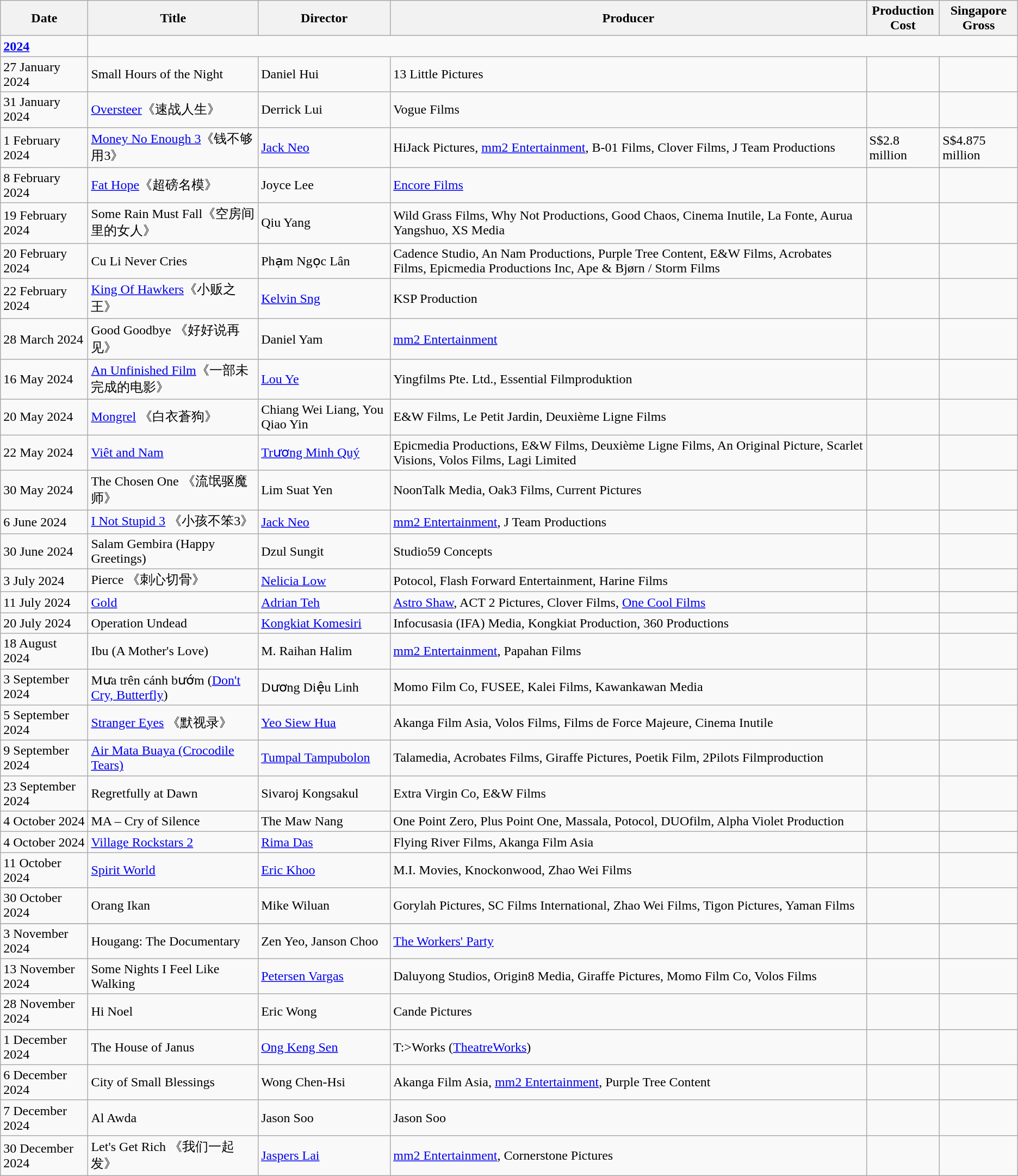<table class="wikitable sortable">
<tr>
<th>Date</th>
<th>Title</th>
<th>Director</th>
<th>Producer</th>
<th>Production<br> Cost</th>
<th>Singapore<br> Gross</th>
</tr>
<tr>
<td><strong><a href='#'>2024</a></strong></td>
</tr>
<tr>
<td>27 January 2024</td>
<td>Small Hours of the Night</td>
<td>Daniel Hui</td>
<td>13 Little Pictures</td>
<td></td>
<td></td>
</tr>
<tr>
<td>31 January 2024</td>
<td><a href='#'>Oversteer</a>《速战人生》</td>
<td>Derrick Lui</td>
<td>Vogue Films</td>
<td></td>
<td></td>
</tr>
<tr>
<td>1 February 2024</td>
<td><a href='#'>Money No Enough 3</a>《钱不够用3》</td>
<td><a href='#'>Jack Neo</a></td>
<td>HiJack Pictures, <a href='#'>mm2 Entertainment</a>, B-01 Films, Clover Films, J Team Productions</td>
<td>S$2.8 million</td>
<td>S$4.875 million</td>
</tr>
<tr>
<td>8 February 2024</td>
<td><a href='#'>Fat Hope</a>《超磅名模》</td>
<td>Joyce Lee</td>
<td><a href='#'>Encore Films</a></td>
<td></td>
<td></td>
</tr>
<tr>
<td>19 February 2024</td>
<td>Some Rain Must Fall《空房间里的女人》</td>
<td>Qiu Yang</td>
<td>Wild Grass Films, Why Not Productions, Good Chaos, Cinema Inutile, La Fonte, Aurua Yangshuo, XS Media</td>
<td></td>
<td></td>
</tr>
<tr>
<td>20 February 2024</td>
<td>Cu Li Never Cries</td>
<td>Phạm Ngọc Lân</td>
<td>Cadence Studio, An Nam Productions, Purple Tree Content, E&W Films, Acrobates Films, Epicmedia Productions Inc, Ape & Bjørn / Storm Films</td>
<td></td>
<td></td>
</tr>
<tr>
<td>22 February 2024</td>
<td><a href='#'>King Of Hawkers</a>《小贩之王》</td>
<td><a href='#'>Kelvin Sng</a></td>
<td>KSP Production</td>
<td></td>
<td></td>
</tr>
<tr>
<td>28 March 2024</td>
<td>Good Goodbye 《好好说再见》</td>
<td>Daniel Yam</td>
<td><a href='#'>mm2 Entertainment</a></td>
<td></td>
<td></td>
</tr>
<tr>
<td>16 May 2024</td>
<td><a href='#'>An Unfinished Film</a>《一部未完成的电影》</td>
<td><a href='#'>Lou Ye</a></td>
<td>Yingfilms Pte. Ltd., Essential Filmproduktion</td>
<td></td>
<td></td>
</tr>
<tr>
<td>20 May 2024</td>
<td><a href='#'>Mongrel</a> 《白衣蒼狗》</td>
<td>Chiang Wei Liang, You Qiao Yin</td>
<td>E&W Films, Le Petit Jardin, Deuxième Ligne Films</td>
<td></td>
<td></td>
</tr>
<tr>
<td>22 May 2024</td>
<td><a href='#'>Viêt and Nam</a></td>
<td><a href='#'>Trương Minh Quý</a></td>
<td>Epicmedia Productions, E&W Films, Deuxième Ligne Films, An Original Picture, Scarlet Visions, Volos Films, Lagi Limited</td>
<td></td>
<td></td>
</tr>
<tr>
<td>30 May 2024</td>
<td>The Chosen One 《流氓驱魔师》</td>
<td>Lim Suat Yen</td>
<td>NoonTalk Media, Oak3 Films, Current Pictures</td>
<td></td>
<td></td>
</tr>
<tr>
<td>6 June 2024</td>
<td><a href='#'>I Not Stupid 3</a> 《小孩不笨3》</td>
<td><a href='#'>Jack Neo</a></td>
<td><a href='#'>mm2 Entertainment</a>, J Team Productions</td>
<td></td>
<td></td>
</tr>
<tr>
<td>30 June 2024</td>
<td>Salam Gembira (Happy Greetings)</td>
<td>Dzul Sungit</td>
<td>Studio59 Concepts</td>
<td></td>
<td></td>
</tr>
<tr>
<td>3 July 2024</td>
<td>Pierce 《刺心切骨》</td>
<td><a href='#'>Nelicia Low</a></td>
<td>Potocol, Flash Forward Entertainment, Harine Films</td>
<td></td>
<td></td>
</tr>
<tr>
<td>11 July 2024</td>
<td><a href='#'>Gold</a></td>
<td><a href='#'>Adrian Teh</a></td>
<td><a href='#'>Astro Shaw</a>, ACT 2 Pictures, Clover Films, <a href='#'>One Cool Films</a></td>
<td></td>
<td></td>
</tr>
<tr>
<td>20 July 2024</td>
<td>Operation Undead</td>
<td><a href='#'>Kongkiat Komesiri</a></td>
<td>Infocusasia (IFA) Media, Kongkiat Production, 360 Productions</td>
<td></td>
<td></td>
</tr>
<tr>
<td>18 August 2024</td>
<td>Ibu (A Mother's Love)</td>
<td>M. Raihan Halim</td>
<td><a href='#'>mm2 Entertainment</a>, Papahan Films</td>
<td></td>
<td></td>
</tr>
<tr>
<td>3 September 2024</td>
<td>Mưa trên cánh bướm (<a href='#'>Don't Cry, Butterfly</a>)</td>
<td>Dương Diệu Linh</td>
<td>Momo Film Co, FUSEE, Kalei Films, Kawankawan Media</td>
<td></td>
<td></td>
</tr>
<tr>
<td>5 September 2024</td>
<td><a href='#'>Stranger Eyes</a> 《默视录》</td>
<td><a href='#'>Yeo Siew Hua</a></td>
<td>Akanga Film Asia, Volos Films, Films de Force Majeure, Cinema Inutile</td>
<td></td>
<td></td>
</tr>
<tr>
<td>9 September 2024</td>
<td><a href='#'>Air Mata Buaya (Crocodile Tears)</a></td>
<td><a href='#'>Tumpal Tampubolon</a></td>
<td>Talamedia, Acrobates Films, Giraffe Pictures, Poetik Film, 2Pilots Filmproduction</td>
<td></td>
<td></td>
</tr>
<tr>
<td>23 September 2024</td>
<td>Regretfully at Dawn</td>
<td>Sivaroj Kongsakul</td>
<td>Extra Virgin Co, E&W Films</td>
<td></td>
<td></td>
</tr>
<tr>
<td>4 October 2024</td>
<td>MA – Cry of Silence</td>
<td>The Maw Nang</td>
<td>One Point Zero, Plus Point One, Massala, Potocol, DUOfilm, Alpha Violet Production</td>
<td></td>
<td></td>
</tr>
<tr>
<td>4 October 2024</td>
<td><a href='#'>Village Rockstars 2</a></td>
<td><a href='#'>Rima Das</a></td>
<td>Flying River Films, Akanga Film Asia</td>
<td></td>
<td></td>
</tr>
<tr>
<td>11 October 2024</td>
<td><a href='#'>Spirit World</a></td>
<td><a href='#'>Eric Khoo</a></td>
<td>M.I. Movies, Knockonwood, Zhao Wei Films</td>
<td></td>
<td></td>
</tr>
<tr>
<td>30 October 2024</td>
<td>Orang Ikan</td>
<td>Mike Wiluan</td>
<td>Gorylah Pictures, SC Films International, Zhao Wei Films, Tigon Pictures, Yaman Films</td>
<td></td>
<td></td>
</tr>
<tr>
</tr>
<tr>
<td>3 November 2024</td>
<td>Hougang: The Documentary</td>
<td>Zen Yeo, Janson Choo</td>
<td><a href='#'>The Workers' Party</a></td>
<td></td>
<td></td>
</tr>
<tr>
<td>13 November 2024</td>
<td>Some Nights I Feel Like Walking</td>
<td><a href='#'>Petersen Vargas</a></td>
<td>Daluyong Studios, Origin8 Media, Giraffe Pictures, Momo Film Co, Volos Films</td>
<td></td>
<td></td>
</tr>
<tr>
<td>28 November 2024</td>
<td>Hi Noel</td>
<td>Eric Wong</td>
<td>Cande Pictures</td>
<td></td>
<td></td>
</tr>
<tr>
<td>1 December 2024</td>
<td>The House of Janus</td>
<td><a href='#'>Ong Keng Sen</a></td>
<td>T:>Works (<a href='#'>TheatreWorks</a>)</td>
<td></td>
<td></td>
</tr>
<tr>
<td>6 December 2024</td>
<td>City of Small Blessings</td>
<td>Wong Chen-Hsi</td>
<td>Akanga Film Asia, <a href='#'>mm2 Entertainment</a>, Purple Tree Content</td>
<td></td>
<td></td>
</tr>
<tr>
<td>7 December 2024</td>
<td>Al Awda</td>
<td>Jason Soo</td>
<td>Jason Soo</td>
<td></td>
<td></td>
</tr>
<tr>
<td>30 December 2024</td>
<td>Let's Get Rich 《我们一起发》</td>
<td><a href='#'>Jaspers Lai</a></td>
<td><a href='#'>mm2 Entertainment</a>, Cornerstone Pictures</td>
<td></td>
<td></td>
</tr>
</table>
